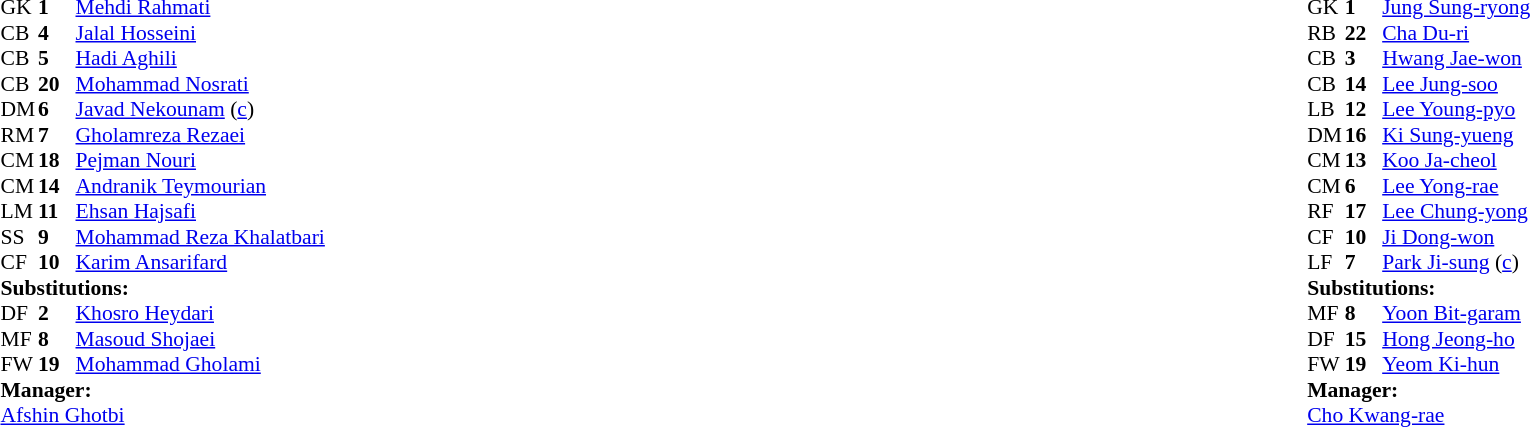<table width="100%">
<tr>
<td valign="top" width="50%"><br><table style="font-size: 90%" cellspacing="0" cellpadding="0">
<tr>
<th width="25"></th>
<th width="25"></th>
</tr>
<tr>
<td>GK</td>
<td><strong>1</strong></td>
<td><a href='#'>Mehdi Rahmati</a></td>
</tr>
<tr>
<td>CB</td>
<td><strong>4</strong></td>
<td><a href='#'>Jalal Hosseini</a></td>
</tr>
<tr>
<td>CB</td>
<td><strong>5</strong></td>
<td><a href='#'>Hadi Aghili</a></td>
</tr>
<tr>
<td>CB</td>
<td><strong>20</strong></td>
<td><a href='#'>Mohammad Nosrati</a></td>
<td></td>
<td></td>
</tr>
<tr>
<td>DM</td>
<td><strong>6</strong></td>
<td><a href='#'>Javad Nekounam</a> (<a href='#'>c</a>)</td>
</tr>
<tr>
<td>RM</td>
<td><strong>7</strong></td>
<td><a href='#'>Gholamreza Rezaei</a></td>
</tr>
<tr>
<td>CM</td>
<td><strong>18</strong></td>
<td><a href='#'>Pejman Nouri</a></td>
<td></td>
<td></td>
</tr>
<tr>
<td>CM</td>
<td><strong>14</strong></td>
<td><a href='#'>Andranik Teymourian</a></td>
<td></td>
</tr>
<tr>
<td>LM</td>
<td><strong>11</strong></td>
<td><a href='#'>Ehsan Hajsafi</a></td>
</tr>
<tr>
<td>SS</td>
<td><strong>9</strong></td>
<td><a href='#'>Mohammad Reza Khalatbari</a></td>
</tr>
<tr>
<td>CF</td>
<td><strong>10</strong></td>
<td><a href='#'>Karim Ansarifard</a></td>
<td></td>
<td></td>
</tr>
<tr>
<td colspan=3><strong>Substitutions:</strong></td>
</tr>
<tr>
<td>DF</td>
<td><strong>2</strong></td>
<td><a href='#'>Khosro Heydari</a></td>
<td></td>
<td></td>
</tr>
<tr>
<td>MF</td>
<td><strong>8</strong></td>
<td><a href='#'>Masoud Shojaei</a></td>
<td></td>
<td></td>
</tr>
<tr>
<td>FW</td>
<td><strong>19</strong></td>
<td><a href='#'>Mohammad Gholami</a></td>
<td></td>
<td></td>
</tr>
<tr>
<td colspan=3><strong>Manager:</strong></td>
</tr>
<tr>
<td colspan=3> <a href='#'>Afshin Ghotbi</a></td>
</tr>
</table>
</td>
<td valign="top"></td>
<td valign="top" width="50%"><br><table style="font-size: 90%" cellspacing="0" cellpadding="0" align="center">
<tr>
<th width="25"></th>
<th width="25"></th>
</tr>
<tr>
<td>GK</td>
<td><strong>1</strong></td>
<td><a href='#'>Jung Sung-ryong</a></td>
</tr>
<tr>
<td>RB</td>
<td><strong>22</strong></td>
<td><a href='#'>Cha Du-ri</a></td>
</tr>
<tr>
<td>CB</td>
<td><strong>3</strong></td>
<td><a href='#'>Hwang Jae-won</a></td>
</tr>
<tr>
<td>CB</td>
<td><strong>14</strong></td>
<td><a href='#'>Lee Jung-soo</a></td>
<td></td>
</tr>
<tr>
<td>LB</td>
<td><strong>12</strong></td>
<td><a href='#'>Lee Young-pyo</a></td>
</tr>
<tr>
<td>DM</td>
<td><strong>16</strong></td>
<td><a href='#'>Ki Sung-yueng</a></td>
<td></td>
<td></td>
</tr>
<tr>
<td>CM</td>
<td><strong>13</strong></td>
<td><a href='#'>Koo Ja-cheol</a></td>
<td></td>
<td></td>
</tr>
<tr>
<td>CM</td>
<td><strong>6</strong></td>
<td><a href='#'>Lee Yong-rae</a></td>
</tr>
<tr>
<td>RF</td>
<td><strong>17</strong></td>
<td><a href='#'>Lee Chung-yong</a></td>
<td></td>
</tr>
<tr>
<td>CF</td>
<td><strong>10</strong></td>
<td><a href='#'>Ji Dong-won</a></td>
</tr>
<tr>
<td>LF</td>
<td><strong>7</strong></td>
<td><a href='#'>Park Ji-sung</a> (<a href='#'>c</a>)</td>
<td></td>
<td></td>
</tr>
<tr>
<td colspan=3><strong>Substitutions:</strong></td>
</tr>
<tr>
<td>MF</td>
<td><strong>8</strong></td>
<td><a href='#'>Yoon Bit-garam</a></td>
<td></td>
<td></td>
</tr>
<tr>
<td>DF</td>
<td><strong>15</strong></td>
<td><a href='#'>Hong Jeong-ho</a></td>
<td></td>
<td></td>
</tr>
<tr>
<td>FW</td>
<td><strong>19</strong></td>
<td><a href='#'>Yeom Ki-hun</a></td>
<td></td>
<td></td>
</tr>
<tr>
<td colspan=3><strong>Manager:</strong></td>
</tr>
<tr>
<td colspan=3><a href='#'>Cho Kwang-rae</a></td>
</tr>
</table>
</td>
</tr>
</table>
